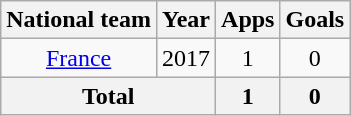<table class=wikitable style=text-align:center>
<tr>
<th>National team</th>
<th>Year</th>
<th>Apps</th>
<th>Goals</th>
</tr>
<tr>
<td><a href='#'>France</a></td>
<td>2017</td>
<td>1</td>
<td>0</td>
</tr>
<tr>
<th colspan=2>Total</th>
<th>1</th>
<th>0</th>
</tr>
</table>
